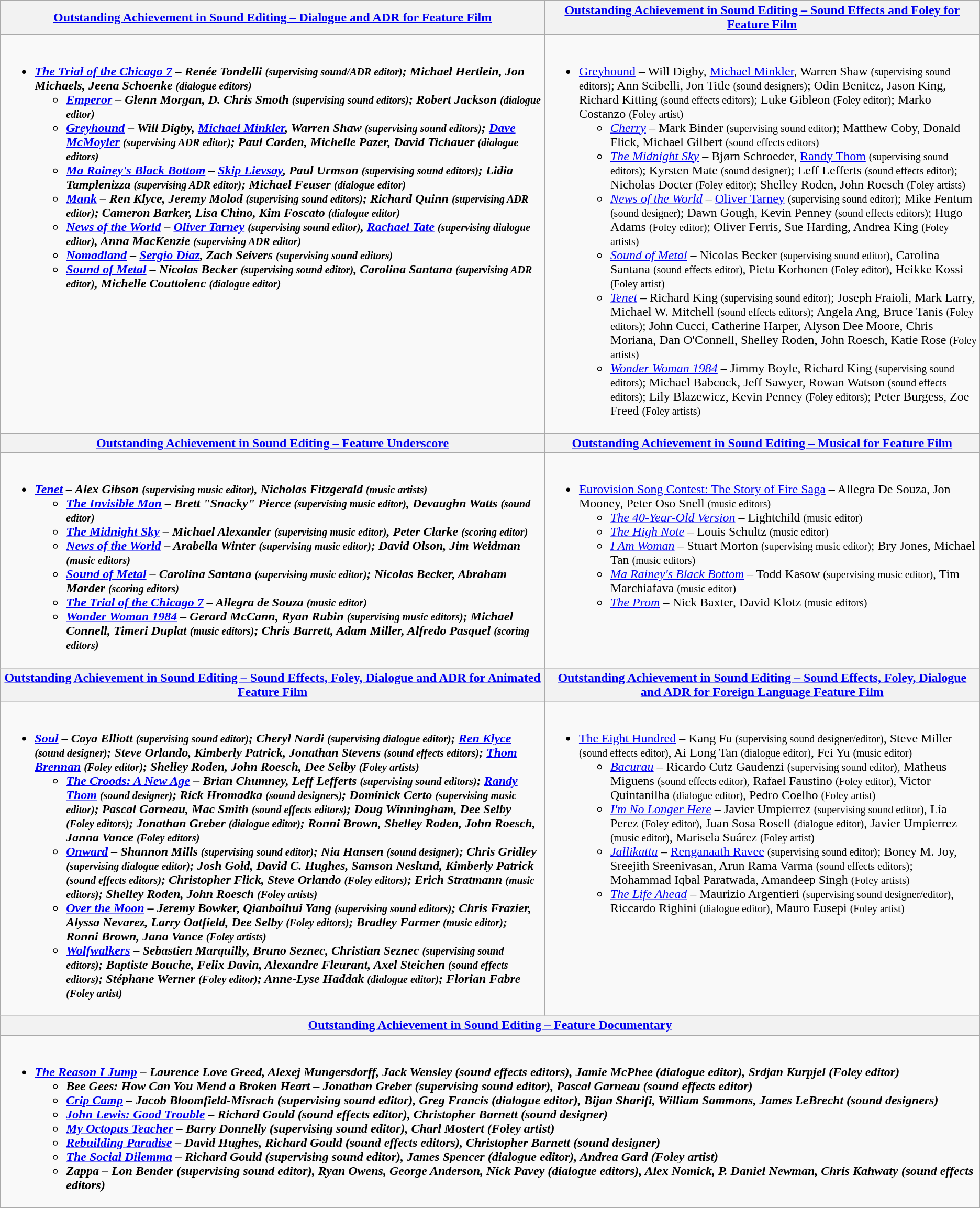<table class=wikitable style="width=100%">
<tr>
<th style="width=50%"><a href='#'>Outstanding Achievement in Sound Editing – Dialogue and ADR for Feature Film</a></th>
<th style="width=50%"><a href='#'>Outstanding Achievement in Sound Editing – Sound Effects and Foley for Feature Film</a></th>
</tr>
<tr>
<td valign="top"><br><ul><li><strong><em><a href='#'>The Trial of the Chicago 7</a><em> – Renée Tondelli <small>(supervising sound/ADR editor)</small>; Michael Hertlein, Jon Michaels, Jeena Schoenke <small>(dialogue editors)</small><strong><ul><li></em><a href='#'>Emperor</a><em> – Glenn Morgan, D. Chris Smoth <small>(supervising sound editors)</small>; Robert Jackson <small>(dialogue editor)</small></li><li></em><a href='#'>Greyhound</a><em> – Will Digby, <a href='#'>Michael Minkler</a>, Warren Shaw <small>(supervising sound editors)</small>; <a href='#'>Dave McMoyler</a> <small>(supervising ADR editor)</small>; Paul Carden, Michelle Pazer, David Tichauer <small>(dialogue editors)</small></li><li></em><a href='#'>Ma Rainey's Black Bottom</a><em> – <a href='#'>Skip Lievsay</a>, Paul Urmson <small>(supervising sound editors)</small>; Lidia Tamplenizza <small>(supervising ADR editor)</small>; Michael Feuser <small>(dialogue editor)</small></li><li></em><a href='#'>Mank</a><em> – Ren Klyce, Jeremy Molod <small>(supervising sound editors)</small>; Richard Quinn <small>(supervising ADR editor)</small>; Cameron Barker, Lisa Chino, Kim Foscato <small>(dialogue editor)</small></li><li></em><a href='#'>News of the World</a><em> – <a href='#'>Oliver Tarney</a> <small>(supervising sound editor)</small>, <a href='#'>Rachael Tate</a> <small>(supervising dialogue editor)</small>, Anna MacKenzie <small>(supervising ADR editor)</small></li><li></em><a href='#'>Nomadland</a><em> – <a href='#'>Sergio Díaz</a>, Zach Seivers <small>(supervising sound editors)</small></li><li></em><a href='#'>Sound of Metal</a><em> – Nicolas Becker <small>(supervising sound editor)</small>, Carolina Santana <small>(supervising ADR editor)</small>, Michelle Couttolenc <small>(dialogue editor)</small></li></ul></li></ul></td>
<td valign="top"><br><ul><li></em></strong><a href='#'>Greyhound</a></em> –	Will Digby, <a href='#'>Michael Minkler</a>, Warren Shaw <small>(supervising sound editors)</small>; Ann Scibelli, Jon Title <small>(sound designers)</small>; Odin Benitez, Jason King, Richard Kitting <small>(sound effects editors)</small>; Luke Gibleon <small>(Foley editor)</small>; Marko Costanzo <small>(Foley artist)</small></strong><ul><li><em><a href='#'>Cherry</a></em> – Mark Binder <small>(supervising sound editor)</small>; Matthew Coby, Donald Flick, Michael Gilbert <small>(sound effects editors)</small></li><li><em><a href='#'>The Midnight Sky</a></em> – Bjørn Schroeder, <a href='#'>Randy Thom</a> <small>(supervising sound editors)</small>; Kyrsten Mate <small>(sound designer)</small>; Leff Lefferts <small>(sound effects editor)</small>; Nicholas Docter <small>(Foley editor)</small>; Shelley Roden, John Roesch <small>(Foley artists)</small></li><li><em><a href='#'>News of the World</a></em> – <a href='#'>Oliver Tarney</a> <small>(supervising sound editor)</small>; Mike Fentum <small>(sound designer)</small>; Dawn Gough, Kevin Penney <small>(sound effects editors)</small>; Hugo Adams <small>(Foley editor)</small>; Oliver Ferris, Sue Harding, Andrea King <small>(Foley artists)</small></li><li><em><a href='#'>Sound of Metal</a></em> – Nicolas Becker <small>(supervising sound editor)</small>, Carolina Santana <small>(sound effects editor)</small>, Pietu Korhonen <small>(Foley editor)</small>, Heikke Kossi <small>(Foley artist)</small></li><li><em><a href='#'>Tenet</a></em> – Richard King <small>(supervising sound editor)</small>; Joseph Fraioli, Mark Larry, Michael W. Mitchell <small>(sound effects editors)</small>; Angela Ang, Bruce Tanis <small>(Foley editors)</small>; John Cucci, Catherine Harper, Alyson Dee Moore, Chris Moriana, Dan O'Connell, Shelley Roden, John Roesch, Katie Rose <small>(Foley artists)</small></li><li><em><a href='#'>Wonder Woman 1984</a></em> – Jimmy Boyle, Richard King <small>(supervising sound editors)</small>; Michael Babcock, Jeff Sawyer, Rowan Watson <small>(sound effects editors)</small>; Lily Blazewicz, Kevin Penney <small>(Foley editors)</small>; Peter Burgess, Zoe Freed <small>(Foley artists)</small></li></ul></li></ul></td>
</tr>
<tr>
<th style="width=50%"><a href='#'>Outstanding Achievement in Sound Editing – Feature Underscore</a></th>
<th style="width=50%"><a href='#'>Outstanding Achievement in Sound Editing – Musical for Feature Film</a></th>
</tr>
<tr>
<td valign="top"><br><ul><li><strong><em><a href='#'>Tenet</a><em> – Alex Gibson <small>(supervising music editor)</small>, Nicholas Fitzgerald <small>(music artists)</small><strong><ul><li></em><a href='#'>The Invisible Man</a><em> – Brett "Snacky" Pierce <small>(supervising music editor)</small>, Devaughn Watts <small>(sound editor)</small></li><li></em><a href='#'>The Midnight Sky</a><em> – Michael Alexander <small>(supervising music editor)</small>, Peter Clarke <small>(scoring editor)</small></li><li></em><a href='#'>News of the World</a><em> – Arabella Winter <small>(supervising music editor)</small>; David Olson, Jim Weidman <small>(music editors)</small></li><li></em><a href='#'>Sound of Metal</a><em> – Carolina Santana <small>(supervising music editor)</small>; Nicolas Becker, Abraham Marder <small>(scoring editors)</small></li><li></em><a href='#'>The Trial of the Chicago 7</a><em> – Allegra de Souza <small>(music editor)</small></li><li></em><a href='#'>Wonder Woman 1984</a><em> – Gerard McCann, Ryan Rubin <small>(supervising music editors)</small>; Michael Connell, Timeri Duplat <small>(music editors)</small>; Chris Barrett, Adam Miller, Alfredo Pasquel <small>(scoring editors)</small></li></ul></li></ul></td>
<td valign="top"><br><ul><li></em></strong><a href='#'>Eurovision Song Contest: The Story of Fire Saga</a></em> – Allegra De Souza, Jon Mooney, Peter Oso Snell <small>(music editors)</small></strong><ul><li><em><a href='#'>The 40-Year-Old Version</a></em> – Lightchild <small>(music editor)</small></li><li><em><a href='#'>The High Note</a></em> – Louis Schultz <small>(music editor)</small></li><li><em><a href='#'>I Am Woman</a></em> – Stuart Morton <small>(supervising music editor)</small>; Bry Jones, Michael Tan <small>(music editors)</small></li><li><em><a href='#'>Ma Rainey's Black Bottom</a></em> – Todd Kasow <small>(supervising music editor)</small>, Tim Marchiafava <small>(music editor)</small></li><li><em><a href='#'>The Prom</a></em> – Nick Baxter, David Klotz <small>(music editors)</small></li></ul></li></ul></td>
</tr>
<tr>
<th style="width=50%"><a href='#'>Outstanding Achievement in Sound Editing – Sound Effects, Foley, Dialogue and ADR for Animated Feature Film</a></th>
<th style="width=50%"><a href='#'>Outstanding Achievement in Sound Editing – Sound Effects, Foley, Dialogue and ADR for Foreign Language Feature Film</a></th>
</tr>
<tr>
<td valign="top"><br><ul><li><strong><em><a href='#'>Soul</a><em> – Coya Elliott <small>(supervising sound editor)</small>; Cheryl Nardi <small>(supervising dialogue editor)</small>; <a href='#'>Ren Klyce</a> <small>(sound designer)</small>; Steve Orlando, Kimberly Patrick, Jonathan Stevens <small>(sound effects editors)</small>; <a href='#'>Thom Brennan</a> <small>(Foley editor)</small>; Shelley Roden, John Roesch, Dee Selby <small>(Foley artists)</small><strong><ul><li></em><a href='#'>The Croods: A New Age</a><em> – Brian Chumney, Leff Lefferts <small>(supervising sound editors)</small>; <a href='#'>Randy Thom</a> <small>(sound designer)</small>; Rick Hromadka <small>(sound designers)</small>; Dominick Certo <small>(supervising music editor)</small>; Pascal Garneau, Mac Smith <small>(sound effects editors)</small>; Doug Winningham, Dee Selby <small>(Foley editors)</small>; Jonathan Greber <small>(dialogue editor)</small>; Ronni Brown, Shelley Roden, John Roesch, Janna Vance <small>(Foley editors)</small></li><li></em><a href='#'>Onward</a><em> – Shannon Mills <small>(supervising sound editor)</small>; Nia Hansen <small>(sound designer)</small>; Chris Gridley <small>(supervising dialogue editor)</small>; Josh Gold, David C. Hughes, Samson Neslund, Kimberly Patrick <small>(sound effects editors)</small>; Christopher Flick, Steve Orlando <small>(Foley editors)</small>; Erich Stratmann <small>(music editors)</small>; Shelley Roden, John Roesch <small>(Foley artists)</small></li><li></em><a href='#'>Over the Moon</a><em> – Jeremy Bowker, Qianbaihui Yang <small>(supervising sound editors)</small>; Chris Frazier, Alyssa Nevarez, Larry Oatfield, Dee Selby <small>(Foley editors)</small>; Bradley Farmer <small>(music editor)</small>; Ronni Brown, Jana Vance <small>(Foley artists)</small></li><li></em><a href='#'>Wolfwalkers</a><em> – Sebastien Marquilly, Bruno Seznec, Christian Seznec <small>(supervising sound editors)</small>; Baptiste Bouche, Felix Davin, Alexandre Fleurant, Axel Steichen <small>(sound effects editors)</small>; Stéphane Werner <small>(Foley editor)</small>; Anne-Lyse Haddak <small>(dialogue editor)</small>; Florian Fabre <small>(Foley artist)</small></li></ul></li></ul></td>
<td valign="top"><br><ul><li></em></strong><a href='#'>The Eight Hundred</a></em> – Kang Fu <small>(supervising sound designer/editor)</small>, Steve Miller <small>(sound effects editor)</small>, Ai Long Tan <small>(dialogue editor)</small>, Fei Yu <small>(music editor)</small></strong><ul><li><em><a href='#'>Bacurau</a></em> – Ricardo Cutz Gaudenzi <small>(supervising sound editor)</small>, Matheus Miguens <small>(sound effects editor)</small>, Rafael Faustino <small>(Foley editor)</small>, Victor Quintanilha <small>(dialogue editor)</small>, Pedro Coelho <small>(Foley artist)</small></li><li><em><a href='#'>I'm No Longer Here</a></em> – Javier Umpierrez <small>(supervising sound editor)</small>, Lía Perez <small>(Foley editor)</small>, Juan Sosa Rosell <small>(dialogue editor)</small>, Javier Umpierrez <small>(music editor)</small>, Marisela Suárez <small>(Foley artist)</small></li><li><em><a href='#'>Jallikattu</a></em> – <a href='#'>Renganaath Ravee</a> <small>(supervising sound editor)</small>; Boney M. Joy, Sreejith Sreenivasan, Arun Rama Varma <small>(sound effects editors)</small>; Mohammad Iqbal Paratwada, Amandeep Singh <small>(Foley artists)</small></li><li><em><a href='#'>The Life Ahead</a></em> – Maurizio Argentieri <small>(supervising sound designer/editor)</small>, Riccardo Righini <small>(dialogue editor)</small>, Mauro Eusepi <small>(Foley artist)</small></li></ul></li></ul></td>
</tr>
<tr>
<th colspan="2" style="width=50%"><a href='#'>Outstanding Achievement in Sound Editing – Feature Documentary</a></th>
</tr>
<tr>
<td colspan="2" valign="top"><br><ul><li><strong><em><a href='#'>The Reason I Jump</a><em> – Laurence Love Greed, Alexej Mungersdorff, Jack Wensley (sound effects editors), Jamie McPhee (dialogue editor), Srdjan Kurpjel (Foley editor)<strong><ul><li></em>Bee Gees: How Can You Mend a Broken Heart<em> – Jonathan Greber (supervising sound editor), Pascal Garneau (sound effects editor)</li><li></em><a href='#'>Crip Camp</a><em> – Jacob Bloomfield-Misrach (supervising sound editor), Greg Francis (dialogue editor), Bijan Sharifi, William Sammons, James LeBrecht (sound designers)</li><li></em><a href='#'>John Lewis: Good Trouble</a><em> – Richard Gould (sound effects editor), Christopher Barnett (sound designer)</li><li></em><a href='#'>My Octopus Teacher</a><em> – Barry Donnelly (supervising sound editor), Charl Mostert (Foley artist)</li><li></em><a href='#'>Rebuilding Paradise</a><em> – David Hughes, Richard Gould (sound effects editors), Christopher Barnett (sound designer)</li><li></em><a href='#'>The Social Dilemma</a><em> – Richard Gould (supervising sound editor), James Spencer (dialogue editor), Andrea Gard (Foley artist)</li><li></em>Zappa<em> – Lon Bender (supervising sound editor), Ryan Owens, George Anderson, Nick Pavey (dialogue editors), Alex Nomick, P. Daniel Newman, Chris Kahwaty (sound effects editors)</li></ul></li></ul></td>
</tr>
<tr>
</tr>
</table>
